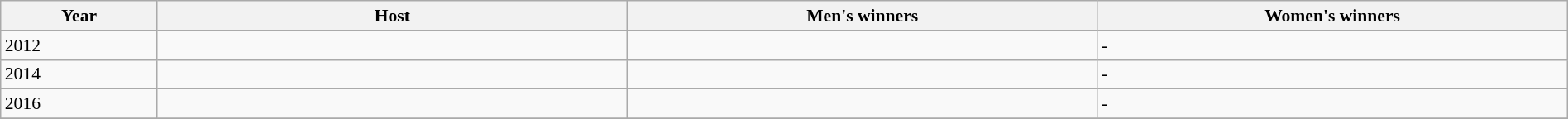<table class="wikitable sortable" style="font-size:90%; width: 100%; text-align: left;">
<tr>
<th width=5%>Year</th>
<th width=15%>Host</th>
<th width=15%>Men's winners</th>
<th width=15%>Women's winners</th>
</tr>
<tr>
<td>2012</td>
<td></td>
<td></td>
<td>-</td>
</tr>
<tr |->
<td>2014</td>
<td></td>
<td></td>
<td>-</td>
</tr>
<tr>
<td>2016</td>
<td></td>
<td></td>
<td>-</td>
</tr>
<tr>
</tr>
</table>
